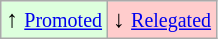<table class="wikitable" align="center">
<tr>
<td bgcolor="#ddffdd">↑ <small><a href='#'>Promoted</a></small></td>
<td bgcolor="#ffcccc">↓ <small><a href='#'>Relegated</a></small></td>
</tr>
</table>
